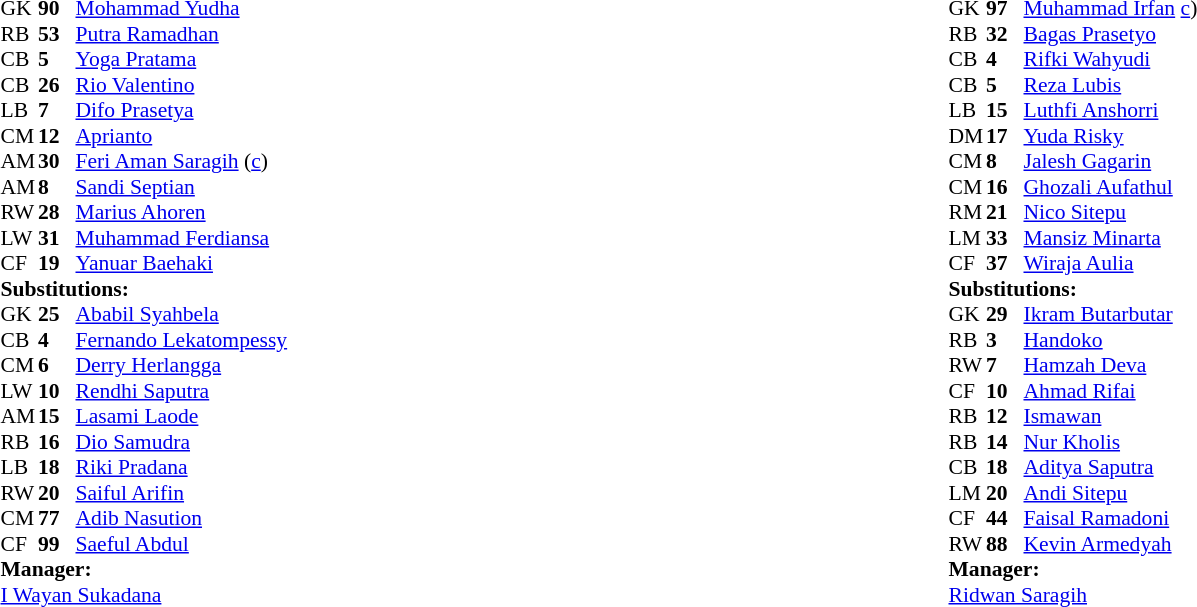<table width="100%">
<tr>
<td valign="top" width="40%"><br><table style="font-size:90%" cellspacing="0" cellpadding="0">
<tr>
<th width=25></th>
<th width=25></th>
</tr>
<tr>
<td>GK</td>
<td><strong>90</strong></td>
<td> <a href='#'>Mohammad Yudha</a></td>
</tr>
<tr>
<td>RB</td>
<td><strong>53</strong></td>
<td> <a href='#'>Putra Ramadhan</a></td>
<td></td>
<td></td>
</tr>
<tr>
<td>CB</td>
<td><strong>5</strong></td>
<td> <a href='#'>Yoga Pratama</a></td>
</tr>
<tr>
<td>CB</td>
<td><strong>26</strong></td>
<td> <a href='#'>Rio Valentino</a></td>
<td></td>
<td></td>
</tr>
<tr>
<td>LB</td>
<td><strong>7</strong></td>
<td> <a href='#'>Difo Prasetya</a></td>
<td></td>
</tr>
<tr>
<td>CM</td>
<td><strong>12</strong></td>
<td> <a href='#'>Aprianto</a></td>
<td></td>
</tr>
<tr>
<td>AM</td>
<td><strong>30</strong></td>
<td> <a href='#'>Feri Aman Saragih</a> (<a href='#'>c</a>)</td>
<td></td>
<td></td>
</tr>
<tr>
<td>AM</td>
<td><strong>8</strong></td>
<td> <a href='#'>Sandi Septian</a></td>
<td></td>
<td></td>
</tr>
<tr>
<td>RW</td>
<td><strong>28</strong></td>
<td> <a href='#'>Marius Ahoren</a></td>
<td></td>
<td></td>
</tr>
<tr>
<td>LW</td>
<td><strong>31</strong></td>
<td> <a href='#'>Muhammad Ferdiansa</a></td>
</tr>
<tr>
<td>CF</td>
<td><strong>19</strong></td>
<td> <a href='#'>Yanuar Baehaki</a></td>
</tr>
<tr>
<td colspan=3><strong>Substitutions:</strong></td>
</tr>
<tr>
<td>GK</td>
<td><strong>25</strong></td>
<td> <a href='#'>Ababil Syahbela</a></td>
</tr>
<tr>
<td>CB</td>
<td><strong>4</strong></td>
<td> <a href='#'>Fernando Lekatompessy</a></td>
<td></td>
<td></td>
</tr>
<tr>
<td>CM</td>
<td><strong>6</strong></td>
<td> <a href='#'>Derry Herlangga</a></td>
</tr>
<tr>
<td>LW</td>
<td><strong>10</strong></td>
<td> <a href='#'>Rendhi Saputra</a></td>
</tr>
<tr>
<td>AM</td>
<td><strong>15</strong></td>
<td> <a href='#'>Lasami Laode</a></td>
<td></td>
<td></td>
</tr>
<tr>
<td>RB</td>
<td><strong>16</strong></td>
<td> <a href='#'>Dio Samudra</a></td>
<td></td>
<td></td>
</tr>
<tr>
<td>LB</td>
<td><strong>18</strong></td>
<td> <a href='#'>Riki Pradana</a></td>
</tr>
<tr>
<td>RW</td>
<td><strong>20</strong></td>
<td> <a href='#'>Saiful Arifin</a></td>
<td></td>
<td></td>
</tr>
<tr>
<td>CM</td>
<td><strong>77</strong></td>
<td> <a href='#'>Adib Nasution</a></td>
</tr>
<tr>
<td>CF</td>
<td><strong>99</strong></td>
<td> <a href='#'>Saeful Abdul</a></td>
<td></td>
<td></td>
</tr>
<tr>
<td colspan=3><strong>Manager:</strong></td>
</tr>
<tr>
<td colspan=3> <a href='#'>I Wayan Sukadana</a></td>
</tr>
</table>
</td>
<td valign="top"></td>
<td valign="top" width="50%"><br><table style="font-size:90%" cellspacing="0" cellpadding="0">
<tr>
<th width=25></th>
<th width=25></th>
</tr>
<tr>
<td>GK</td>
<td><strong>97</strong></td>
<td> <a href='#'>Muhammad Irfan</a> <a href='#'>c</a>)</td>
</tr>
<tr>
<td>RB</td>
<td><strong>32</strong></td>
<td> <a href='#'>Bagas Prasetyo</a></td>
</tr>
<tr>
<td>CB</td>
<td><strong>4</strong></td>
<td> <a href='#'>Rifki Wahyudi</a></td>
<td></td>
<td></td>
</tr>
<tr>
<td>CB</td>
<td><strong>5</strong></td>
<td> <a href='#'>Reza Lubis</a></td>
</tr>
<tr>
<td>LB</td>
<td><strong>15</strong></td>
<td> <a href='#'>Luthfi Anshorri</a></td>
</tr>
<tr>
<td>DM</td>
<td><strong>17</strong></td>
<td> <a href='#'>Yuda Risky</a></td>
<td></td>
<td></td>
</tr>
<tr>
<td>CM</td>
<td><strong>8</strong></td>
<td> <a href='#'>Jalesh Gagarin</a></td>
<td></td>
<td></td>
</tr>
<tr>
<td>CM</td>
<td><strong>16</strong></td>
<td> <a href='#'>Ghozali Aufathul</a></td>
</tr>
<tr>
<td>RM</td>
<td><strong>21</strong></td>
<td> <a href='#'>Nico Sitepu</a></td>
</tr>
<tr>
<td>LM</td>
<td><strong>33</strong></td>
<td> <a href='#'>Mansiz Minarta</a></td>
<td></td>
<td></td>
</tr>
<tr>
<td>CF</td>
<td><strong>37</strong></td>
<td> <a href='#'>Wiraja Aulia</a></td>
<td></td>
<td></td>
</tr>
<tr>
<td colspan=3><strong>Substitutions:</strong></td>
</tr>
<tr>
<td>GK</td>
<td><strong>29</strong></td>
<td> <a href='#'>Ikram Butarbutar</a></td>
</tr>
<tr>
<td>RB</td>
<td><strong>3</strong></td>
<td> <a href='#'>Handoko</a></td>
<td></td>
<td></td>
</tr>
<tr>
<td>RW</td>
<td><strong>7</strong></td>
<td> <a href='#'>Hamzah Deva</a></td>
<td></td>
<td></td>
</tr>
<tr>
<td>CF</td>
<td><strong>10</strong></td>
<td> <a href='#'>Ahmad Rifai</a></td>
</tr>
<tr>
<td>RB</td>
<td><strong>12</strong></td>
<td> <a href='#'>Ismawan</a></td>
</tr>
<tr>
<td>RB</td>
<td><strong>14</strong></td>
<td> <a href='#'>Nur Kholis</a></td>
</tr>
<tr>
<td>CB</td>
<td><strong>18</strong></td>
<td> <a href='#'>Aditya Saputra</a></td>
<td></td>
<td></td>
</tr>
<tr>
<td>LM</td>
<td><strong>20</strong></td>
<td> <a href='#'>Andi Sitepu</a></td>
<td></td>
<td></td>
</tr>
<tr>
<td>CF</td>
<td><strong>44</strong></td>
<td> <a href='#'>Faisal Ramadoni</a></td>
<td></td>
<td></td>
</tr>
<tr>
<td>RW</td>
<td><strong>88</strong></td>
<td> <a href='#'>Kevin Armedyah</a></td>
</tr>
<tr>
<td colspan=3><strong>Manager:</strong></td>
</tr>
<tr>
<td colspan=3> <a href='#'>Ridwan Saragih</a></td>
</tr>
</table>
</td>
</tr>
</table>
